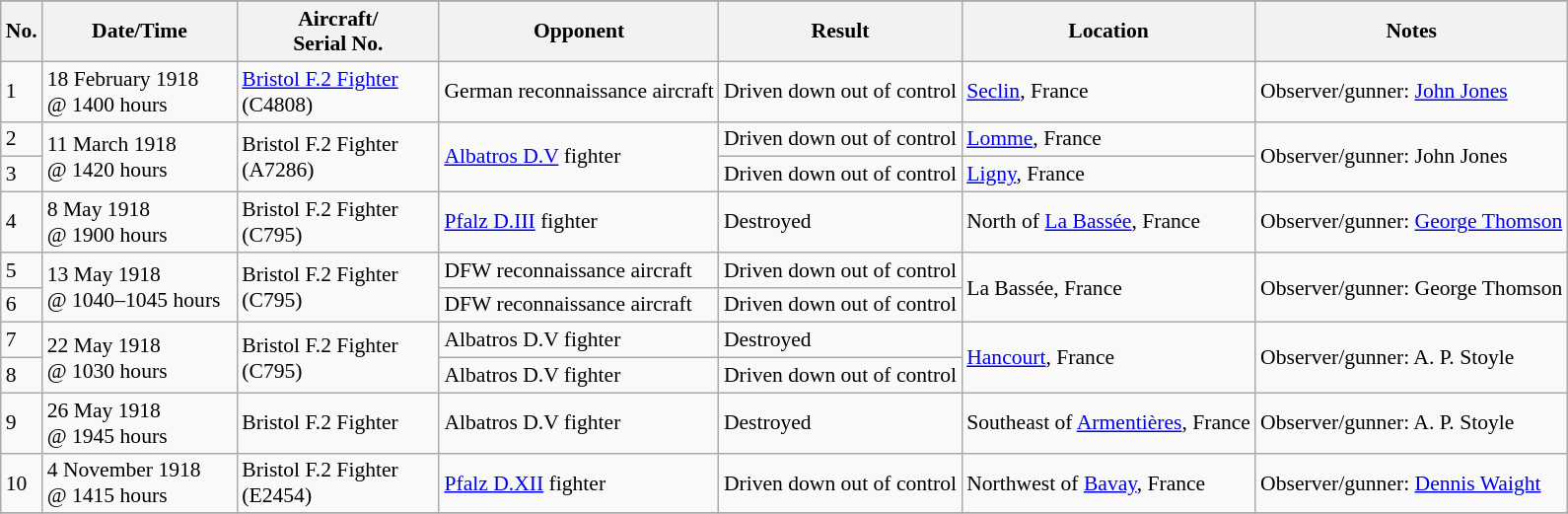<table class="wikitable" style="font-size:90%;">
<tr>
</tr>
<tr>
<th>No.</th>
<th width="125">Date/Time</th>
<th width="130">Aircraft/<br>Serial No.</th>
<th>Opponent</th>
<th>Result</th>
<th>Location</th>
<th>Notes</th>
</tr>
<tr>
<td>1</td>
<td>18 February 1918<br>@ 1400 hours</td>
<td><a href='#'>Bristol F.2 Fighter</a><br>(C4808)</td>
<td>German reconnaissance aircraft</td>
<td>Driven down out of control</td>
<td><a href='#'>Seclin</a>, France</td>
<td>Observer/gunner: <a href='#'>John Jones</a></td>
</tr>
<tr>
<td>2</td>
<td rowspan="2">11 March 1918<br>@ 1420 hours</td>
<td rowspan="2">Bristol F.2 Fighter<br>(A7286)</td>
<td rowspan="2"><a href='#'>Albatros D.V</a> fighter</td>
<td>Driven down out of control</td>
<td><a href='#'>Lomme</a>, France</td>
<td rowspan="2">Observer/gunner: John Jones</td>
</tr>
<tr>
<td>3</td>
<td>Driven down out of control</td>
<td><a href='#'>Ligny</a>, France</td>
</tr>
<tr>
<td>4</td>
<td>8 May 1918<br>@ 1900 hours</td>
<td>Bristol F.2 Fighter<br>(C795)</td>
<td><a href='#'>Pfalz D.III</a> fighter</td>
<td>Destroyed</td>
<td>North of <a href='#'>La Bassée</a>, France</td>
<td>Observer/gunner: <a href='#'>George Thomson</a></td>
</tr>
<tr>
<td>5</td>
<td rowspan="2">13 May 1918<br>@ 1040–1045 hours</td>
<td rowspan="2">Bristol F.2 Fighter<br>(C795)</td>
<td>DFW reconnaissance aircraft</td>
<td>Driven down out of control</td>
<td rowspan="2">La Bassée, France</td>
<td rowspan="2">Observer/gunner: George Thomson</td>
</tr>
<tr>
<td>6</td>
<td>DFW reconnaissance aircraft</td>
<td>Driven down out of control</td>
</tr>
<tr>
<td>7</td>
<td rowspan="2">22 May 1918<br>@ 1030 hours</td>
<td rowspan="2">Bristol F.2 Fighter<br>(C795)</td>
<td>Albatros D.V fighter</td>
<td>Destroyed</td>
<td rowspan="2"><a href='#'>Hancourt</a>, France</td>
<td rowspan="2">Observer/gunner: A. P. Stoyle</td>
</tr>
<tr>
<td>8</td>
<td>Albatros D.V fighter</td>
<td>Driven down out of control</td>
</tr>
<tr>
<td>9</td>
<td>26 May 1918<br>@ 1945 hours</td>
<td>Bristol F.2 Fighter</td>
<td>Albatros D.V fighter</td>
<td>Destroyed</td>
<td>Southeast of <a href='#'>Armentières</a>, France</td>
<td>Observer/gunner: A. P. Stoyle</td>
</tr>
<tr>
<td>10</td>
<td>4 November 1918<br>@ 1415 hours</td>
<td>Bristol F.2 Fighter<br>(E2454)</td>
<td><a href='#'>Pfalz D.XII</a> fighter</td>
<td>Driven down out of control</td>
<td>Northwest of <a href='#'>Bavay</a>, France</td>
<td>Observer/gunner: <a href='#'>Dennis Waight</a></td>
</tr>
<tr>
</tr>
</table>
